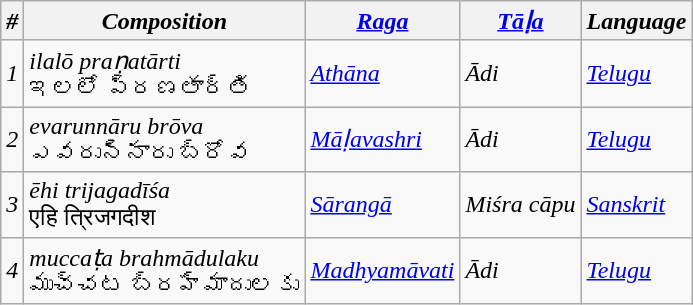<table class="wikitable">
<tr>
<th><em>#</em></th>
<th><em>Composition</em></th>
<th><em><a href='#'>Raga</a></em></th>
<th><em><a href='#'>Tāḷa</a></em></th>
<th><em>Language</em></th>
</tr>
<tr>
<td><em>1</em></td>
<td><em>ilalō praṇatārti</em> <br>ఇలలో ప్రణతార్తి</td>
<td><em><a href='#'>Athāna</a></em></td>
<td><em>Ādi</em></td>
<td><em><a href='#'>Telugu</a></em></td>
</tr>
<tr>
<td><em>2</em></td>
<td><em>evarunnāru brōva</em> <br>ఎవరున్నారు బ్రోవ</td>
<td><em><a href='#'>Māḷavashri</a></em></td>
<td><em>Ādi</em></td>
<td><em><a href='#'>Telugu</a></em></td>
</tr>
<tr>
<td><em>3</em></td>
<td><em>ēhi trijagadīśa</em> <br>एहि त्रिजगदीश</td>
<td><em><a href='#'>Sārangā</a></em></td>
<td><em>Miśra cāpu</em></td>
<td><em><a href='#'>Sanskrit</a></em></td>
</tr>
<tr>
<td><em>4</em></td>
<td><em>muccaṭa brahmādulaku</em> <br>ముచ్చట బ్రహ్మాదులకు</td>
<td><em><a href='#'>Madhyamāvati</a></em></td>
<td><em>Ādi</em></td>
<td><em><a href='#'>Telugu</a></em></td>
</tr>
</table>
